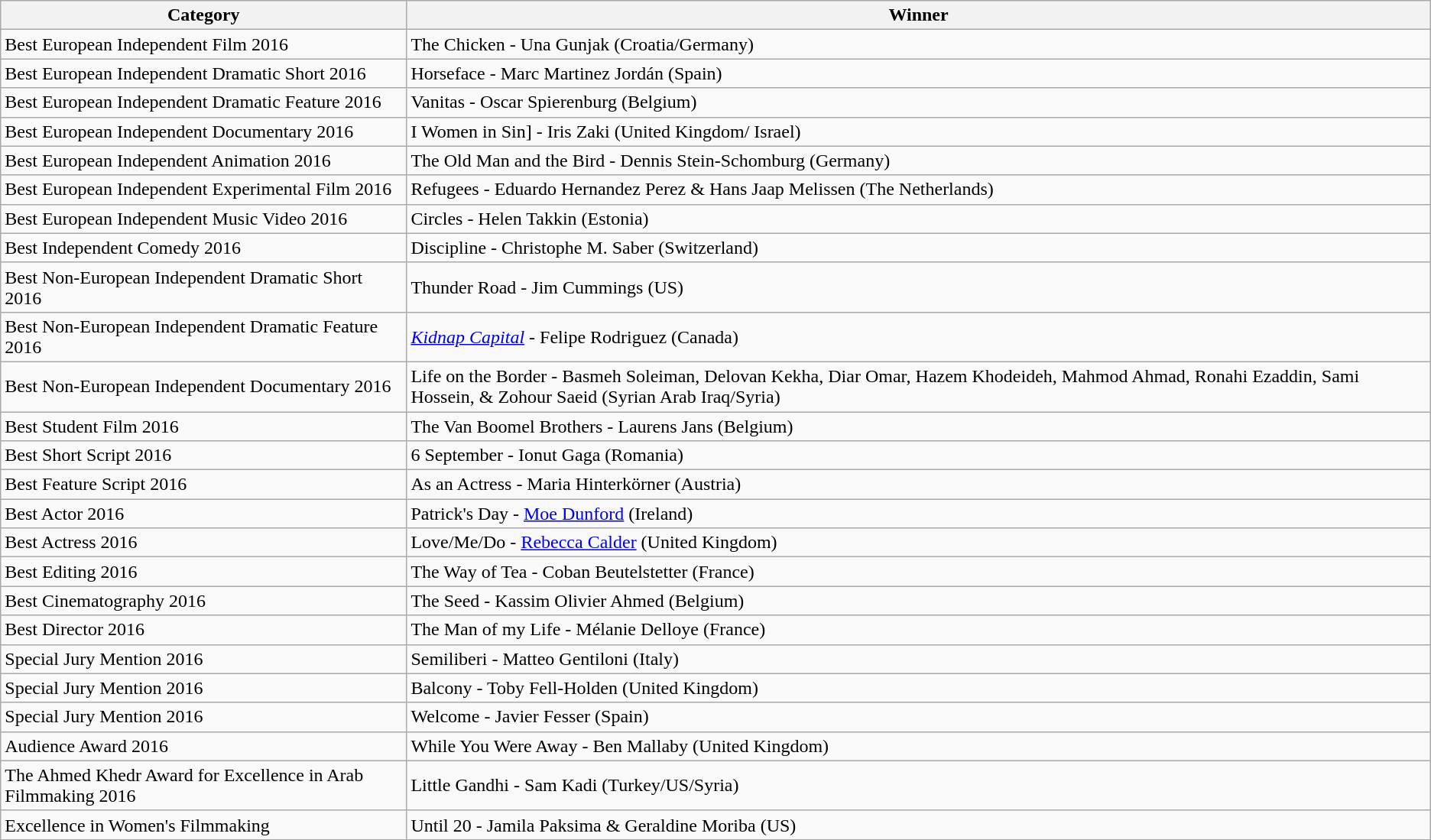<table class="wikitable sortable">
<tr>
<th>Category</th>
<th>Winner</th>
</tr>
<tr>
<td>Best European Independent Film 2016</td>
<td>The Chicken - Una Gunjak (Croatia/Germany)</td>
</tr>
<tr>
<td>Best European Independent Dramatic Short 2016</td>
<td>Horseface - Marc Martinez Jordán (Spain)</td>
</tr>
<tr>
<td>Best European Independent Dramatic Feature 2016</td>
<td>Vanitas - Oscar Spierenburg (Belgium)</td>
</tr>
<tr>
<td>Best European Independent Documentary 2016</td>
<td>I Women in Sin] - Iris Zaki (United Kingdom/ Israel)</td>
</tr>
<tr>
<td>Best European Independent Animation 2016</td>
<td>The Old Man and the Bird - Dennis Stein-Schomburg (Germany)</td>
</tr>
<tr>
<td>Best European Independent Experimental Film 2016</td>
<td>Refugees - Eduardo Hernandez Perez & Hans Jaap Melissen (The Netherlands)</td>
</tr>
<tr>
<td>Best European Independent Music Video 2016</td>
<td>Circles - Helen Takkin (Estonia)</td>
</tr>
<tr>
<td>Best Independent Comedy 2016</td>
<td>Discipline - Christophe M. Saber (Switzerland)</td>
</tr>
<tr>
<td>Best Non-European Independent Dramatic Short 2016</td>
<td>Thunder Road - Jim Cummings (US)</td>
</tr>
<tr>
<td>Best Non-European Independent Dramatic Feature 2016</td>
<td><em><a href='#'>Kidnap Capital</a></em> - Felipe Rodriguez (Canada)</td>
</tr>
<tr>
<td>Best Non-European Independent Documentary 2016</td>
<td>Life on the Border - Basmeh Soleiman, Delovan Kekha, Diar Omar, Hazem Khodeideh, Mahmod Ahmad, Ronahi Ezaddin, Sami Hossein, & Zohour Saeid (Syrian Arab Iraq/Syria)</td>
</tr>
<tr>
<td>Best Student Film 2016</td>
<td>The Van Boomel Brothers - Laurens Jans (Belgium)</td>
</tr>
<tr>
<td>Best Short Script 2016</td>
<td>6 September - Ionut Gaga (Romania)</td>
</tr>
<tr>
<td>Best Feature Script 2016</td>
<td>As an Actress - Maria Hinterkörner (Austria)</td>
</tr>
<tr>
<td>Best Actor 2016</td>
<td>Patrick's Day - <a href='#'>Moe Dunford</a> (Ireland)</td>
</tr>
<tr>
<td>Best Actress 2016</td>
<td>Love/Me/Do - <a href='#'>Rebecca Calder</a> (United Kingdom)</td>
</tr>
<tr>
<td>Best Editing 2016</td>
<td>The Way of Tea - Coban Beutelstetter (France)</td>
</tr>
<tr>
<td>Best Cinematography 2016</td>
<td>The Seed - Kassim Olivier Ahmed (Belgium)</td>
</tr>
<tr>
<td>Best Director 2016</td>
<td>The Man of my Life - Mélanie Delloye (France)</td>
</tr>
<tr>
<td>Special Jury Mention 2016</td>
<td>Semiliberi - Matteo Gentiloni (Italy)</td>
</tr>
<tr>
<td>Special Jury Mention 2016</td>
<td>Balcony - Toby Fell-Holden (United Kingdom)</td>
</tr>
<tr>
<td>Special Jury Mention 2016</td>
<td>Welcome - Javier Fesser (Spain)</td>
</tr>
<tr>
<td>Audience Award 2016</td>
<td>While You Were Away - Ben Mallaby (United Kingdom)</td>
</tr>
<tr>
<td>The Ahmed Khedr Award for Excellence in Arab Filmmaking 2016</td>
<td>Little Gandhi - Sam Kadi (Turkey/US/Syria)</td>
</tr>
<tr>
<td>Excellence in Women's Filmmaking</td>
<td>Until 20 - Jamila Paksima & Geraldine Moriba (US)</td>
</tr>
</table>
